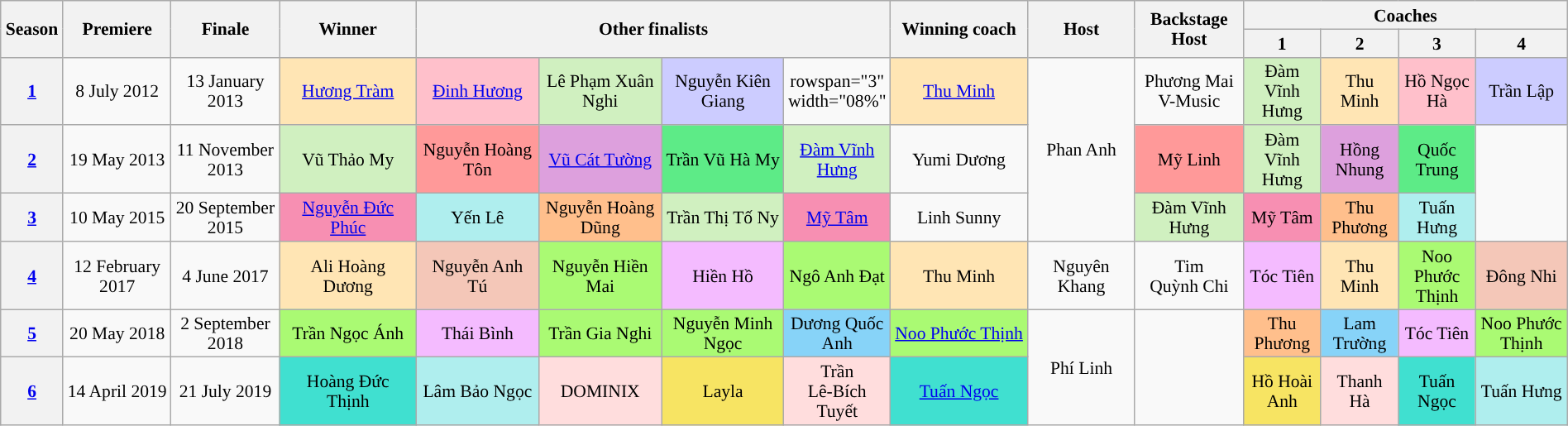<table class="wikitable" style="text-align:center; font-size:90%; line-height:16px;" width="100%">
<tr>
<th rowspan="2" scope="col" width="04%">Season</th>
<th rowspan="2" scope="col" width="07%">Premiere</th>
<th rowspan="2" scope="col" width="07%">Finale</th>
<th rowspan="2" scope="col" width="09%">Winner</th>
<th rowspan="2" scope="col" colspan=4>Other finalists</th>
<th rowspan="2" scope="col" width="9%">Winning coach</th>
<th rowspan="2" scope="col" width="7%">Host</th>
<th rowspan="2" scope="col" width="7%">Backstage Host</th>
<th colspan="4" scope="col" width="20%">Coaches</th>
</tr>
<tr>
<th width="5%">1</th>
<th width="5%">2</th>
<th width="5%">3</th>
<th width="6%">4</th>
</tr>
<tr>
<th><a href='#'>1</a></th>
<td>8 July 2012</td>
<td>13 January 2013</td>
<td style="background:#ffe5b4;"><a href='#'>Hương Tràm</a></td>
<td width="08%" style="background:pink;"><a href='#'>Đinh Hương</a></td>
<td width="08%" style="background:#d0f0c0;">Lê Phạm Xuân Nghi</td>
<td width="08%" style="background:#ccf;">Nguyễn Kiên Giang</td>
<td>rowspan="3" width="08%" </td>
<td style="background:#ffe5b4;"><a href='#'>Thu Minh</a></td>
<td rowspan="3">Phan Anh</td>
<td>Phương Mai<br>V-Music</td>
<td style="background:#d0f0c0;">Đàm Vĩnh Hưng</td>
<td style="background:#ffe5b4;">Thu Minh</td>
<td style="background:pink;">Hồ Ngọc Hà</td>
<td style="background:#ccf;">Trần Lập</td>
</tr>
<tr>
<th><a href='#'>2</a></th>
<td>19 May 2013</td>
<td>11 November 2013</td>
<td style="background:#d0f0c0;">Vũ Thảo My</td>
<td style="background:#ff9999;">Nguyễn Hoàng Tôn</td>
<td style="background:#dda0dd;"><a href='#'>Vũ Cát Tường</a></td>
<td style="background:#5deb87;">Trần Vũ Hà My</td>
<td style="background:#d0f0c0;"><a href='#'>Đàm Vĩnh Hưng</a></td>
<td>Yumi Dương</td>
<td style="background:#ff9999">Mỹ Linh</td>
<td style="background:#d0f0c0;">Đàm Vĩnh Hưng</td>
<td style="background:#dda0dd;">Hồng Nhung</td>
<td style="background:#5deb87;">Quốc Trung</td>
</tr>
<tr>
<th><a href='#'>3</a></th>
<td>10 May 2015</td>
<td>20 September 2015</td>
<td style="background:#F78FB2;"><a href='#'>Nguyễn Đức Phúc</a></td>
<td style="background:#afeeee;">Yến Lê</td>
<td style="background:#ffbf8c;">Nguyễn Hoàng Dũng</td>
<td style="background:#d0f0c0;">Trần Thị Tố Ny</td>
<td style="background:#F78FB2;"><a href='#'>Mỹ Tâm</a></td>
<td>Linh Sunny</td>
<td style="background:#d0f0c0;">Đàm Vĩnh Hưng</td>
<td style="background:#F78FB2;">Mỹ Tâm</td>
<td style="background:#ffbf8c;">Thu Phương</td>
<td style="background:#afeeee;">Tuấn Hưng</td>
</tr>
<tr>
<th scope="row"><a href='#'>4</a></th>
<td>12 February 2017</td>
<td>4 June 2017</td>
<td style="background:#ffe5b4;">Ali Hoàng Dương</td>
<td style="background:#f4c7b8;">Nguyễn Anh Tú</td>
<td style="background:#aafa73;">Nguyễn Hiền Mai</td>
<td style="background:#f4bbff;">Hiền Hồ</td>
<td style="background:#aafa73;">Ngô Anh Đạt</td>
<td style="background:#ffe5b4;">Thu Minh</td>
<td>Nguyên Khang</td>
<td>Tim<br>Quỳnh Chi</td>
<td style="background:#f4bbff;">Tóc Tiên</td>
<td style="background:#ffe5b4;">Thu Minh</td>
<td style="background:#aafa73;">Noo Phước Thịnh</td>
<td style="background:#f4c7b8;">Đông Nhi</td>
</tr>
<tr>
<th scope="row"><a href='#'>5</a></th>
<td>20 May 2018</td>
<td>2 September 2018</td>
<td style="background:#aafa73;">Trần Ngọc Ánh</td>
<td style="background:#f4bbff;"> Thái Bình</td>
<td style="background:#aafa73;">Trần Gia Nghi</td>
<td style="background:#aafa73;">Nguyễn Minh Ngọc</td>
<td style="background:#87D3F8;">Dương Quốc Anh</td>
<td style="background:#aafa73;"><a href='#'>Noo Phước Thịnh</a></td>
<td rowspan="2">Phí Linh</td>
<td rowspan="2"></td>
<td style="background:#ffbf8c;">Thu Phương</td>
<td style="background:#87D3F8;">Lam Trường</td>
<td style="background:#f4bbff;">Tóc Tiên</td>
<td style="background:#aafa73;">Noo Phước Thịnh</td>
</tr>
<tr>
<th scope="row"><a href='#'>6</a></th>
<td>14 April 2019</td>
<td>21 July 2019</td>
<td style="background:turquoise;">Hoàng Đức Thịnh</td>
<td style="background:#afeeee;">Lâm Bảo Ngọc</td>
<td style="background:#ffdddd;">DOMINIX</td>
<td style="background:#f7e463;">Layla</td>
<td style="background:#ffdddd;">Trần <br>Lê-Bích <br>Tuyết</td>
<td style="background:turquoise;"><a href='#'>Tuấn Ngọc</a></td>
<td style="background:#f7e463;">Hồ Hoài Anh</td>
<td style="background:#ffdddd;">Thanh Hà</td>
<td style="background:turquoise;">Tuấn Ngọc</td>
<td style="background:#afeeee;">Tuấn Hưng</td>
</tr>
</table>
